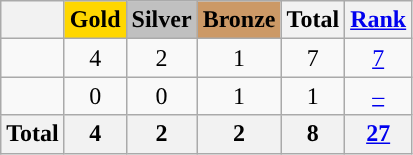<table class="wikitable sortable plainrowheaders" border="1" style="text-align:center;">
<tr>
<th scope="col" style="width:"></th>
<th scope="col" style="background-color:gold; font-weight:bold;">Gold</th>
<th scope="col" style="background-color:silver; font-weight:bold;">Silver</th>
<th scope="col" style="background-color:#cc9966; font-weight:bold;">Bronze</th>
<th scope="col">Total</th>
<th scope="col"><a href='#'>Rank</a></th>
</tr>
<tr>
<td align=left></td>
<td>4</td>
<td>2</td>
<td>1</td>
<td>7</td>
<td><a href='#'>7</a></td>
</tr>
<tr>
<td align=left></td>
<td>0</td>
<td>0</td>
<td>1</td>
<td>1</td>
<td><a href='#'>–</a></td>
</tr>
<tr>
<th>Total</th>
<th>4</th>
<th>2</th>
<th>2</th>
<th>8</th>
<th><a href='#'>27</a></th>
</tr>
</table>
